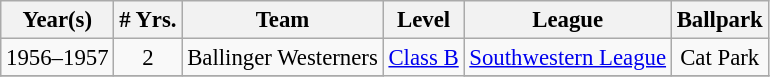<table class="wikitable" style="text-align:center; font-size: 95%;">
<tr>
<th>Year(s)</th>
<th># Yrs.</th>
<th>Team</th>
<th>Level</th>
<th>League</th>
<th>Ballpark</th>
</tr>
<tr>
<td>1956–1957</td>
<td>2</td>
<td>Ballinger Westerners</td>
<td rowspan=2><a href='#'>Class B</a></td>
<td><a href='#'>Southwestern League</a></td>
<td>Cat Park</td>
</tr>
<tr>
</tr>
</table>
